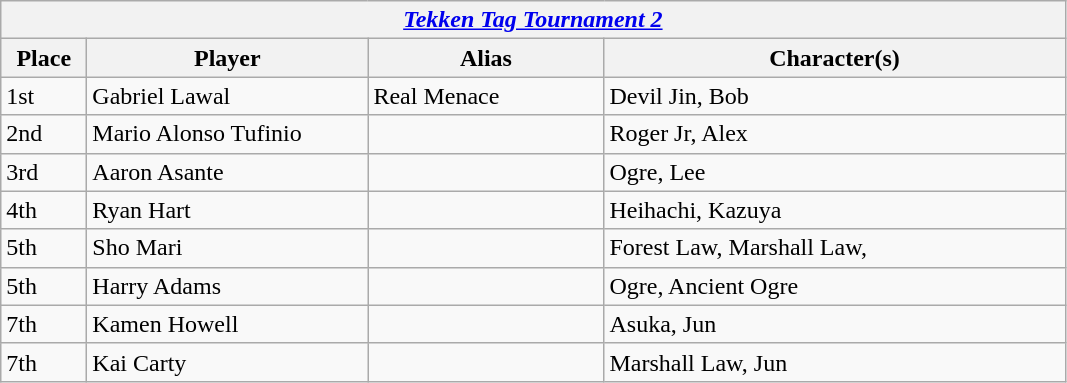<table class="wikitable">
<tr>
<th colspan="4"><strong><em><a href='#'>Tekken Tag Tournament 2</a></em></strong> </th>
</tr>
<tr>
<th style="width:50px;">Place</th>
<th style="width:180px;">Player</th>
<th style="width:150px;">Alias</th>
<th style="width:300px;">Character(s)</th>
</tr>
<tr>
<td>1st</td>
<td> Gabriel Lawal</td>
<td>Real Menace</td>
<td>Devil Jin, Bob</td>
</tr>
<tr>
<td>2nd</td>
<td> Mario Alonso Tufinio</td>
<td></td>
<td>Roger Jr, Alex</td>
</tr>
<tr>
<td>3rd</td>
<td> Aaron Asante</td>
<td></td>
<td>Ogre, Lee</td>
</tr>
<tr>
<td>4th</td>
<td> Ryan Hart</td>
<td></td>
<td>Heihachi, Kazuya</td>
</tr>
<tr>
<td>5th</td>
<td> Sho Mari</td>
<td></td>
<td>Forest Law, Marshall Law,</td>
</tr>
<tr>
<td>5th</td>
<td> Harry Adams</td>
<td></td>
<td>Ogre, Ancient Ogre</td>
</tr>
<tr>
<td>7th</td>
<td> Kamen Howell</td>
<td></td>
<td>Asuka, Jun</td>
</tr>
<tr>
<td>7th</td>
<td> Kai Carty</td>
<td></td>
<td>Marshall Law, Jun</td>
</tr>
</table>
